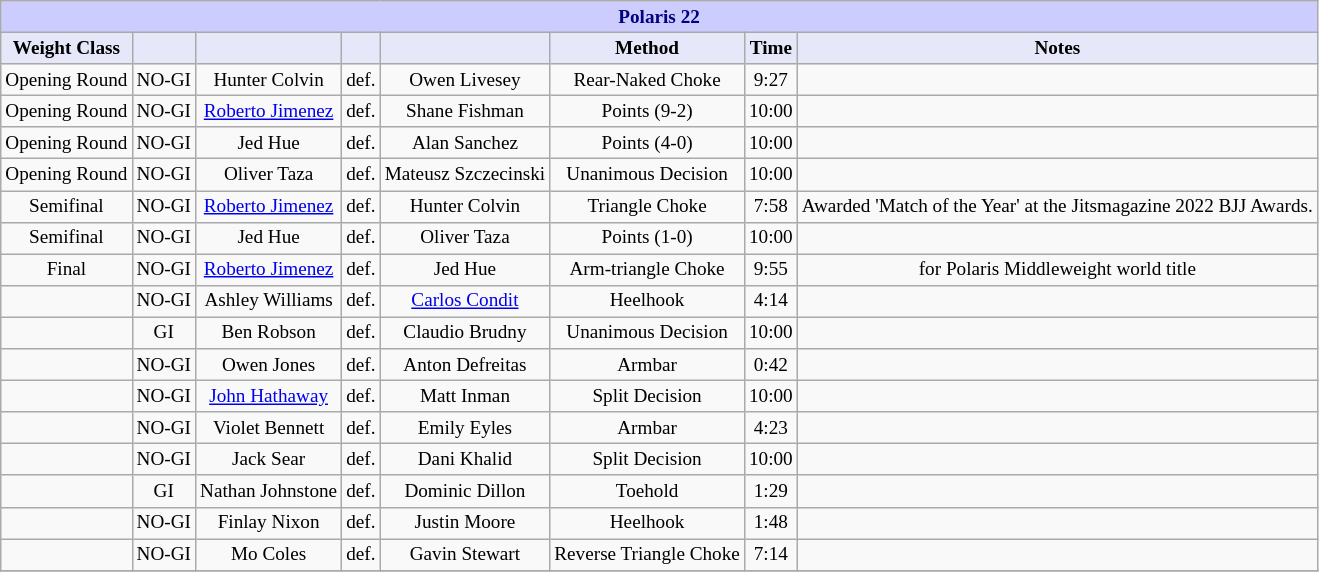<table class="wikitable" style="font-size: 80%;">
<tr>
<th colspan="9" style="background-color: #ccf; color: #000080; text-align: center;"><strong>Polaris 22</strong></th>
</tr>
<tr>
<th colspan="1" style="background-color: #E6E8FA; color: #000000; text-align: center;">Weight Class</th>
<th colspan="1" style="background-color: #E6E8FA; color: #000000; text-align: center;"></th>
<th colspan="1" style="background-color: #E6E8FA; color: #000000; text-align: center;"></th>
<th colspan="1" style="background-color: #E6E8FA; color: #000000; text-align: center;"></th>
<th colspan="1" style="background-color: #E6E8FA; color: #000000; text-align: center;"></th>
<th colspan="1" style="background-color: #E6E8FA; color: #000000; text-align: center;">Method</th>
<th colspan="1" style="background-color: #E6E8FA; color: #000000; text-align: center;">Time</th>
<th colspan="1" style="background-color: #E6E8FA; color: #000000; text-align: center;">Notes</th>
</tr>
<tr>
<td align=center>Opening Round</td>
<td align=center>NO-GI</td>
<td align=center> Hunter Colvin</td>
<td align=center>def.</td>
<td align=center> Owen Livesey</td>
<td align=center>Rear-Naked Choke</td>
<td align=center>9:27</td>
<td align=center></td>
</tr>
<tr>
<td align=center>Opening Round</td>
<td align=center>NO-GI</td>
<td align=center> <a href='#'>Roberto Jimenez</a></td>
<td align=center>def.</td>
<td align=center> Shane Fishman</td>
<td align=center>Points (9-2)</td>
<td align=center>10:00</td>
<td align=center></td>
</tr>
<tr>
<td align=center>Opening Round</td>
<td align=center>NO-GI</td>
<td align=center> Jed Hue</td>
<td align=center>def.</td>
<td align=center> Alan Sanchez</td>
<td align=center>Points (4-0)</td>
<td align=center>10:00</td>
<td align=center></td>
</tr>
<tr>
<td align=center>Opening Round</td>
<td align=center>NO-GI</td>
<td align=center> Oliver Taza</td>
<td align=center>def.</td>
<td align=center> Mateusz Szczecinski</td>
<td align=center>Unanimous Decision</td>
<td align=center>10:00</td>
<td align=center></td>
</tr>
<tr>
<td align=center>Semifinal</td>
<td align=center>NO-GI</td>
<td align=center> <a href='#'>Roberto Jimenez</a></td>
<td align=center>def.</td>
<td align=center> Hunter Colvin</td>
<td align=center>Triangle Choke</td>
<td align=center>7:58</td>
<td align=center>Awarded 'Match of the Year' at the Jitsmagazine 2022 BJJ Awards.</td>
</tr>
<tr>
<td align=center>Semifinal</td>
<td align=center>NO-GI</td>
<td align=center> Jed Hue</td>
<td align=center>def.</td>
<td align=center> Oliver Taza</td>
<td align=center>Points (1-0)</td>
<td align=center>10:00</td>
<td align=center></td>
</tr>
<tr>
<td align=center>Final</td>
<td align=center>NO-GI</td>
<td align=center> <a href='#'>Roberto Jimenez</a></td>
<td align=center>def.</td>
<td align=center> Jed Hue</td>
<td align=center>Arm-triangle Choke</td>
<td align=center>9:55</td>
<td align=center>for Polaris Middleweight world title</td>
</tr>
<tr>
<td align=center></td>
<td align=center>NO-GI</td>
<td align=center> Ashley Williams</td>
<td align=center>def.</td>
<td align=center> <a href='#'>Carlos Condit</a></td>
<td align=center>Heelhook</td>
<td align=center>4:14</td>
<td align=center></td>
</tr>
<tr>
<td align=center></td>
<td align=center>GI</td>
<td align=center> Ben Robson</td>
<td align=center>def.</td>
<td align=center> Claudio Brudny</td>
<td align=center>Unanimous Decision</td>
<td align=center>10:00</td>
<td align=center></td>
</tr>
<tr>
<td align=center></td>
<td align=center>NO-GI</td>
<td align=center> Owen Jones</td>
<td align=center>def.</td>
<td align=center> Anton Defreitas</td>
<td align=center>Armbar</td>
<td align=center>0:42</td>
<td align=center></td>
</tr>
<tr>
<td align=center></td>
<td align=center>NO-GI</td>
<td align=center> <a href='#'>John Hathaway</a></td>
<td align=center>def.</td>
<td align=center> Matt Inman</td>
<td align=center>Split Decision</td>
<td align=center>10:00</td>
<td align=center></td>
</tr>
<tr>
<td align=center></td>
<td align=center>NO-GI</td>
<td align=center> Violet Bennett</td>
<td align=center>def.</td>
<td align=center> Emily Eyles</td>
<td align=center>Armbar</td>
<td align=center>4:23</td>
<td align=center></td>
</tr>
<tr>
<td align=center></td>
<td align=center>NO-GI</td>
<td align=center> Jack Sear</td>
<td align=center>def.</td>
<td align=center> Dani Khalid</td>
<td align=center>Split Decision</td>
<td align=center>10:00</td>
<td align=center></td>
</tr>
<tr>
<td align=center></td>
<td align=center>GI</td>
<td align=center> Nathan Johnstone</td>
<td align=center>def.</td>
<td align=center> Dominic Dillon</td>
<td align=center>Toehold</td>
<td align=center>1:29</td>
<td align=center></td>
</tr>
<tr>
<td align=center></td>
<td align=center>NO-GI</td>
<td align=center> Finlay Nixon</td>
<td align=center>def.</td>
<td align=center> Justin Moore</td>
<td align=center>Heelhook</td>
<td align=center>1:48</td>
<td align=center></td>
</tr>
<tr>
<td align=center></td>
<td align=center>NO-GI</td>
<td align=center> Mo Coles</td>
<td align=center>def.</td>
<td align=center> Gavin Stewart</td>
<td align=center>Reverse Triangle Choke</td>
<td align=center>7:14</td>
<td align=center></td>
</tr>
<tr>
</tr>
</table>
